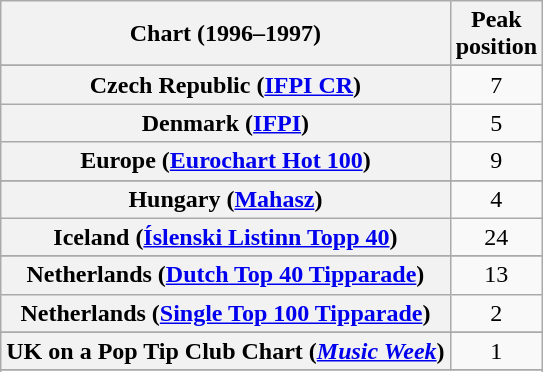<table class="wikitable sortable plainrowheaders" style="text-align:center">
<tr>
<th>Chart (1996–1997)</th>
<th>Peak<br>position</th>
</tr>
<tr>
</tr>
<tr>
</tr>
<tr>
</tr>
<tr>
<th scope="row">Czech Republic (<a href='#'>IFPI CR</a>)</th>
<td>7</td>
</tr>
<tr>
<th scope="row">Denmark (<a href='#'>IFPI</a>)</th>
<td>5</td>
</tr>
<tr>
<th scope="row">Europe (<a href='#'>Eurochart Hot 100</a>)</th>
<td>9</td>
</tr>
<tr>
</tr>
<tr>
</tr>
<tr>
<th scope="row">Hungary (<a href='#'>Mahasz</a>)</th>
<td>4</td>
</tr>
<tr>
<th scope="row">Iceland (<a href='#'>Íslenski Listinn Topp 40</a>)</th>
<td>24</td>
</tr>
<tr>
</tr>
<tr>
<th scope="row">Netherlands (<a href='#'>Dutch Top 40 Tipparade</a>)</th>
<td>13</td>
</tr>
<tr>
<th scope="row">Netherlands (<a href='#'>Single Top 100 Tipparade</a>)</th>
<td>2</td>
</tr>
<tr>
</tr>
<tr>
</tr>
<tr>
</tr>
<tr>
</tr>
<tr>
</tr>
<tr>
<th scope="row">UK on a Pop Tip Club Chart (<em><a href='#'>Music Week</a></em>)</th>
<td>1</td>
</tr>
<tr>
</tr>
<tr>
</tr>
<tr>
</tr>
<tr>
</tr>
<tr>
</tr>
<tr>
</tr>
</table>
